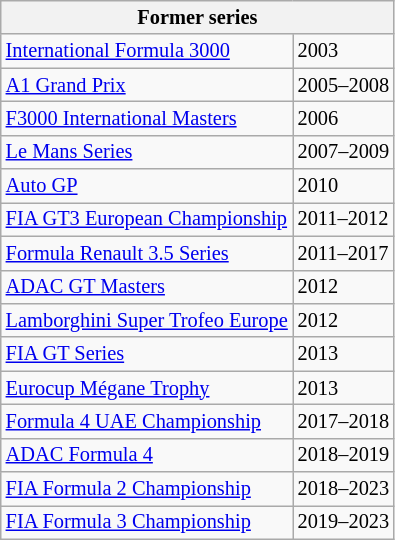<table class="wikitable" border="1" style="font-size:85%">
<tr>
<th colspan=2>Former series</th>
</tr>
<tr>
<td><a href='#'>International Formula 3000</a></td>
<td>2003</td>
</tr>
<tr>
<td><a href='#'>A1 Grand Prix</a></td>
<td>2005–2008</td>
</tr>
<tr>
<td><a href='#'>F3000 International Masters</a></td>
<td>2006</td>
</tr>
<tr>
<td><a href='#'>Le Mans Series</a></td>
<td>2007–2009</td>
</tr>
<tr>
<td><a href='#'>Auto GP</a></td>
<td>2010</td>
</tr>
<tr>
<td><a href='#'>FIA GT3 European Championship</a></td>
<td>2011–2012</td>
</tr>
<tr>
<td><a href='#'>Formula Renault 3.5 Series</a></td>
<td>2011–2017</td>
</tr>
<tr>
<td><a href='#'>ADAC GT Masters</a></td>
<td>2012</td>
</tr>
<tr>
<td><a href='#'>Lamborghini Super Trofeo Europe</a></td>
<td>2012</td>
</tr>
<tr>
<td><a href='#'>FIA GT Series</a></td>
<td>2013</td>
</tr>
<tr>
<td><a href='#'>Eurocup Mégane Trophy</a></td>
<td>2013</td>
</tr>
<tr>
<td><a href='#'>Formula 4 UAE Championship</a></td>
<td>2017–2018</td>
</tr>
<tr>
<td><a href='#'>ADAC Formula 4</a></td>
<td>2018–2019</td>
</tr>
<tr>
<td><a href='#'>FIA Formula 2 Championship</a></td>
<td>2018–2023</td>
</tr>
<tr>
<td><a href='#'>FIA Formula 3 Championship</a></td>
<td>2019–2023</td>
</tr>
</table>
